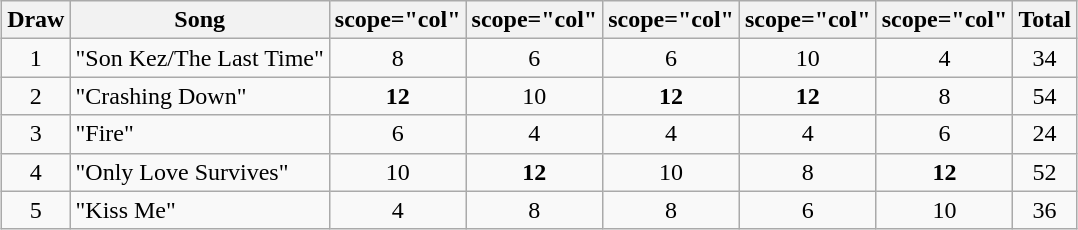<table class="wikitable collapsible" style="margin: 1em auto 1em auto; text-align:center;">
<tr>
<th>Draw</th>
<th>Song</th>
<th>scope="col" </th>
<th>scope="col" </th>
<th>scope="col" </th>
<th>scope="col" </th>
<th>scope="col" </th>
<th>Total</th>
</tr>
<tr>
<td>1</td>
<td align="left">"Son Kez/The Last Time"</td>
<td>8</td>
<td>6</td>
<td>6</td>
<td>10</td>
<td>4</td>
<td>34</td>
</tr>
<tr>
<td>2</td>
<td align="left">"Crashing Down"</td>
<td><strong>12</strong></td>
<td>10</td>
<td><strong>12</strong></td>
<td><strong>12</strong></td>
<td>8</td>
<td>54</td>
</tr>
<tr>
<td>3</td>
<td align="left">"Fire"</td>
<td>6</td>
<td>4</td>
<td>4</td>
<td>4</td>
<td>6</td>
<td>24</td>
</tr>
<tr>
<td>4</td>
<td align="left">"Only Love Survives"</td>
<td>10</td>
<td><strong>12</strong></td>
<td>10</td>
<td>8</td>
<td><strong>12</strong></td>
<td>52</td>
</tr>
<tr>
<td>5</td>
<td align="left">"Kiss Me"</td>
<td>4</td>
<td>8</td>
<td>8</td>
<td>6</td>
<td>10</td>
<td>36</td>
</tr>
</table>
